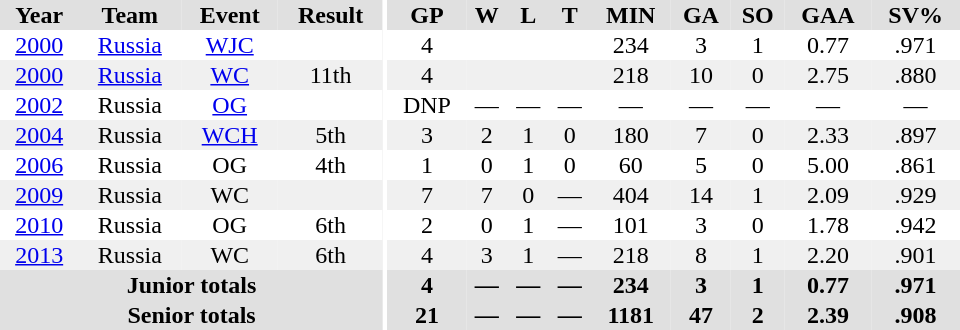<table border="0" cellpadding="1" cellspacing="0" ID="Table3" style="text-align:center; width:40em">
<tr ALIGN="center" bgcolor="#e0e0e0">
<th>Year</th>
<th>Team</th>
<th>Event</th>
<th>Result</th>
<th rowspan="99" bgcolor="#ffffff"></th>
<th>GP</th>
<th>W</th>
<th>L</th>
<th>T</th>
<th>MIN</th>
<th>GA</th>
<th>SO</th>
<th>GAA</th>
<th>SV%</th>
</tr>
<tr>
<td><a href='#'>2000</a></td>
<td><a href='#'>Russia</a></td>
<td><a href='#'>WJC</a></td>
<td></td>
<td>4</td>
<td></td>
<td></td>
<td></td>
<td>234</td>
<td>3</td>
<td>1</td>
<td>0.77</td>
<td>.971</td>
</tr>
<tr bgcolor="#f0f0f0">
<td><a href='#'>2000</a></td>
<td><a href='#'>Russia</a></td>
<td><a href='#'>WC</a></td>
<td>11th</td>
<td>4</td>
<td></td>
<td></td>
<td></td>
<td>218</td>
<td>10</td>
<td>0</td>
<td>2.75</td>
<td>.880</td>
</tr>
<tr>
<td><a href='#'>2002</a></td>
<td>Russia</td>
<td><a href='#'>OG</a></td>
<td></td>
<td>DNP</td>
<td>—</td>
<td>—</td>
<td>—</td>
<td>—</td>
<td>—</td>
<td>—</td>
<td>—</td>
<td>—</td>
</tr>
<tr bgcolor="#f0f0f0">
<td><a href='#'>2004</a></td>
<td>Russia</td>
<td><a href='#'>WCH</a></td>
<td>5th</td>
<td>3</td>
<td>2</td>
<td>1</td>
<td>0</td>
<td>180</td>
<td>7</td>
<td>0</td>
<td>2.33</td>
<td>.897</td>
</tr>
<tr>
<td><a href='#'>2006</a></td>
<td>Russia</td>
<td>OG</td>
<td>4th</td>
<td>1</td>
<td>0</td>
<td>1</td>
<td>0</td>
<td>60</td>
<td>5</td>
<td>0</td>
<td>5.00</td>
<td>.861</td>
</tr>
<tr bgcolor="#f0f0f0">
<td><a href='#'>2009</a></td>
<td>Russia</td>
<td>WC</td>
<td></td>
<td>7</td>
<td>7</td>
<td>0</td>
<td>—</td>
<td>404</td>
<td>14</td>
<td>1</td>
<td>2.09</td>
<td>.929</td>
</tr>
<tr>
<td><a href='#'>2010</a></td>
<td>Russia</td>
<td>OG</td>
<td>6th</td>
<td>2</td>
<td>0</td>
<td>1</td>
<td>—</td>
<td>101</td>
<td>3</td>
<td>0</td>
<td>1.78</td>
<td>.942</td>
</tr>
<tr bgcolor="#f0f0f0">
<td><a href='#'>2013</a></td>
<td>Russia</td>
<td>WC</td>
<td>6th</td>
<td>4</td>
<td>3</td>
<td>1</td>
<td>—</td>
<td>218</td>
<td>8</td>
<td>1</td>
<td>2.20</td>
<td>.901</td>
</tr>
<tr bgcolor="#e0e0e0">
<th colspan=4>Junior totals</th>
<th>4</th>
<th>—</th>
<th>—</th>
<th>—</th>
<th>234</th>
<th>3</th>
<th>1</th>
<th>0.77</th>
<th>.971</th>
</tr>
<tr bgcolor="#e0e0e0">
<th colspan=4>Senior totals</th>
<th>21</th>
<th>—</th>
<th>—</th>
<th>—</th>
<th>1181</th>
<th>47</th>
<th>2</th>
<th>2.39</th>
<th>.908</th>
</tr>
</table>
